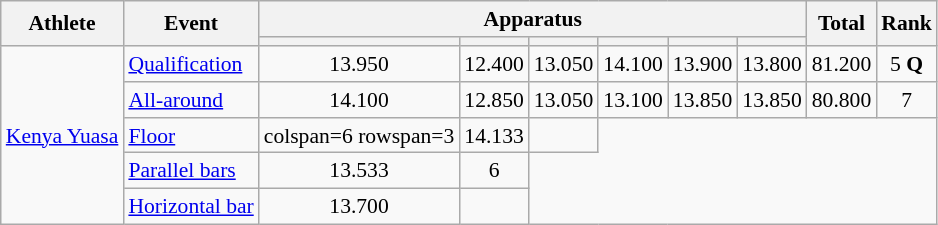<table class="wikitable" style="font-size:90%">
<tr>
<th rowspan=2>Athlete</th>
<th rowspan=2>Event</th>
<th colspan =6>Apparatus</th>
<th rowspan=2>Total</th>
<th rowspan=2>Rank</th>
</tr>
<tr style="font-size:95%">
<th></th>
<th></th>
<th></th>
<th></th>
<th></th>
<th></th>
</tr>
<tr align=center>
<td align=left rowspan=5><a href='#'>Kenya Yuasa</a></td>
<td align=left><a href='#'>Qualification</a></td>
<td>13.950</td>
<td>12.400</td>
<td>13.050</td>
<td>14.100</td>
<td>13.900</td>
<td>13.800</td>
<td>81.200</td>
<td>5 <strong>Q</strong></td>
</tr>
<tr align=center>
<td align=left><a href='#'>All-around</a></td>
<td>14.100</td>
<td>12.850</td>
<td>13.050</td>
<td>13.100</td>
<td>13.850</td>
<td>13.850</td>
<td>80.800</td>
<td>7</td>
</tr>
<tr align=center>
<td align=left><a href='#'>Floor</a></td>
<td>colspan=6 rowspan=3 </td>
<td>14.133</td>
<td></td>
</tr>
<tr align=center>
<td align=left><a href='#'>Parallel bars</a></td>
<td>13.533</td>
<td>6</td>
</tr>
<tr align=center>
<td align=left><a href='#'>Horizontal bar</a></td>
<td>13.700</td>
<td></td>
</tr>
</table>
